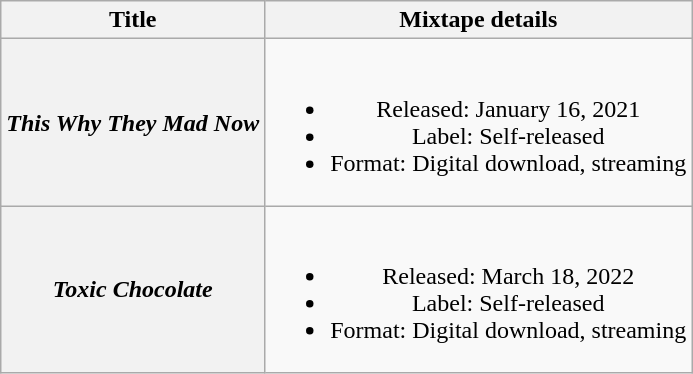<table class="wikitable plainrowheaders" style="text-align:center;">
<tr>
<th>Title</th>
<th>Mixtape details</th>
</tr>
<tr>
<th scope="row"><em>This Why They Mad Now</em></th>
<td><br><ul><li>Released: January 16, 2021</li><li>Label: Self-released</li><li>Format: Digital download, streaming</li></ul></td>
</tr>
<tr>
<th scope="row"><em>Toxic Chocolate</em></th>
<td><br><ul><li>Released: March 18, 2022</li><li>Label: Self-released</li><li>Format: Digital download, streaming</li></ul></td>
</tr>
</table>
